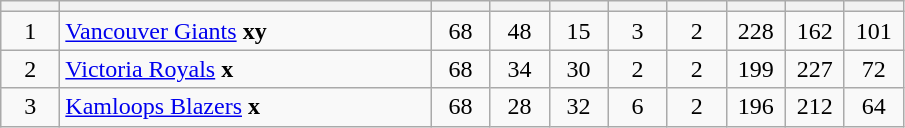<table class="wikitable sortable">
<tr>
<th style="width:2em"></th>
<th style="width:15em;" class="unsortable"></th>
<th style="width:2em;"></th>
<th style="width:2em;"></th>
<th style="width:2em;"></th>
<th style="width:2em;"></th>
<th style="width:2em;"></th>
<th style="width:2em;"></th>
<th style="width:2em;"></th>
<th style="width:2em;"></th>
</tr>
<tr style="font-weight: ; text-align: center;">
<td>1</td>
<td style="text-align:left;"><a href='#'>Vancouver Giants</a> <strong>xy</strong></td>
<td>68</td>
<td>48</td>
<td>15</td>
<td>3</td>
<td>2</td>
<td>228</td>
<td>162</td>
<td>101</td>
</tr>
<tr style="font-weight: ; text-align: center;">
<td>2</td>
<td style="text-align:left;"><a href='#'>Victoria Royals</a> <strong>x</strong></td>
<td>68</td>
<td>34</td>
<td>30</td>
<td>2</td>
<td>2</td>
<td>199</td>
<td>227</td>
<td>72</td>
</tr>
<tr style="text-align: center;">
<td>3</td>
<td style="text-align:left;"><a href='#'>Kamloops Blazers</a> <strong>x</strong></td>
<td>68</td>
<td>28</td>
<td>32</td>
<td>6</td>
<td>2</td>
<td>196</td>
<td>212</td>
<td>64</td>
</tr>
</table>
